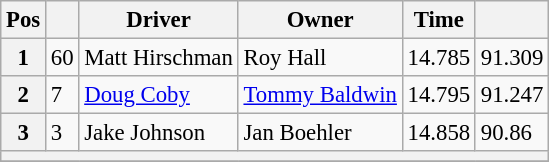<table class="wikitable" style="font-size:95%">
<tr>
<th>Pos</th>
<th></th>
<th>Driver</th>
<th>Owner</th>
<th>Time</th>
<th></th>
</tr>
<tr>
<th>1</th>
<td>60</td>
<td>Matt Hirschman</td>
<td>Roy Hall</td>
<td>14.785</td>
<td>91.309</td>
</tr>
<tr>
<th>2</th>
<td>7</td>
<td><a href='#'>Doug Coby</a></td>
<td><a href='#'>Tommy Baldwin</a></td>
<td>14.795</td>
<td>91.247</td>
</tr>
<tr>
<th>3</th>
<td>3</td>
<td>Jake Johnson</td>
<td>Jan Boehler</td>
<td>14.858</td>
<td>90.86</td>
</tr>
<tr>
<th colspan="7"></th>
</tr>
<tr>
</tr>
</table>
